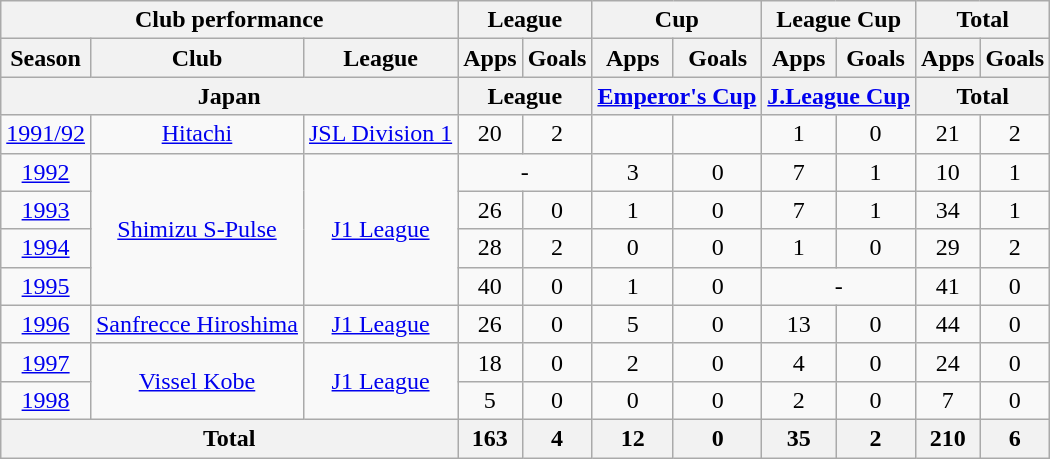<table class="wikitable" style="text-align:center;">
<tr>
<th colspan=3>Club performance</th>
<th colspan=2>League</th>
<th colspan=2>Cup</th>
<th colspan=2>League Cup</th>
<th colspan=2>Total</th>
</tr>
<tr>
<th>Season</th>
<th>Club</th>
<th>League</th>
<th>Apps</th>
<th>Goals</th>
<th>Apps</th>
<th>Goals</th>
<th>Apps</th>
<th>Goals</th>
<th>Apps</th>
<th>Goals</th>
</tr>
<tr>
<th colspan=3>Japan</th>
<th colspan=2>League</th>
<th colspan=2><a href='#'>Emperor's Cup</a></th>
<th colspan=2><a href='#'>J.League Cup</a></th>
<th colspan=2>Total</th>
</tr>
<tr>
<td><a href='#'>1991/92</a></td>
<td><a href='#'>Hitachi</a></td>
<td><a href='#'>JSL Division 1</a></td>
<td>20</td>
<td>2</td>
<td></td>
<td></td>
<td>1</td>
<td>0</td>
<td>21</td>
<td>2</td>
</tr>
<tr>
<td><a href='#'>1992</a></td>
<td rowspan=4><a href='#'>Shimizu S-Pulse</a></td>
<td rowspan=4><a href='#'>J1 League</a></td>
<td colspan=2>-</td>
<td>3</td>
<td>0</td>
<td>7</td>
<td>1</td>
<td>10</td>
<td>1</td>
</tr>
<tr>
<td><a href='#'>1993</a></td>
<td>26</td>
<td>0</td>
<td>1</td>
<td>0</td>
<td>7</td>
<td>1</td>
<td>34</td>
<td>1</td>
</tr>
<tr>
<td><a href='#'>1994</a></td>
<td>28</td>
<td>2</td>
<td>0</td>
<td>0</td>
<td>1</td>
<td>0</td>
<td>29</td>
<td>2</td>
</tr>
<tr>
<td><a href='#'>1995</a></td>
<td>40</td>
<td>0</td>
<td>1</td>
<td>0</td>
<td colspan=2>-</td>
<td>41</td>
<td>0</td>
</tr>
<tr>
<td><a href='#'>1996</a></td>
<td><a href='#'>Sanfrecce Hiroshima</a></td>
<td><a href='#'>J1 League</a></td>
<td>26</td>
<td>0</td>
<td>5</td>
<td>0</td>
<td>13</td>
<td>0</td>
<td>44</td>
<td>0</td>
</tr>
<tr>
<td><a href='#'>1997</a></td>
<td rowspan=2><a href='#'>Vissel Kobe</a></td>
<td rowspan=2><a href='#'>J1 League</a></td>
<td>18</td>
<td>0</td>
<td>2</td>
<td>0</td>
<td>4</td>
<td>0</td>
<td>24</td>
<td>0</td>
</tr>
<tr>
<td><a href='#'>1998</a></td>
<td>5</td>
<td>0</td>
<td>0</td>
<td>0</td>
<td>2</td>
<td>0</td>
<td>7</td>
<td>0</td>
</tr>
<tr>
<th colspan=3>Total</th>
<th>163</th>
<th>4</th>
<th>12</th>
<th>0</th>
<th>35</th>
<th>2</th>
<th>210</th>
<th>6</th>
</tr>
</table>
